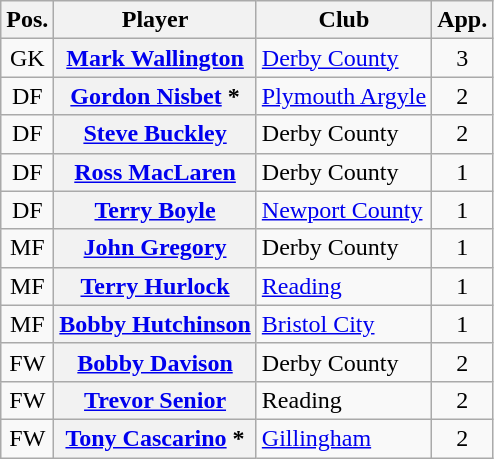<table class="wikitable plainrowheaders" style="text-align: left">
<tr>
<th scope=col>Pos.</th>
<th scope=col>Player</th>
<th scope=col>Club</th>
<th scope=col>App.</th>
</tr>
<tr>
<td style=text-align:center>GK</td>
<th scope=row><a href='#'>Mark Wallington</a></th>
<td><a href='#'>Derby County</a></td>
<td style=text-align:center>3</td>
</tr>
<tr>
<td style=text-align:center>DF</td>
<th scope=row><a href='#'>Gordon Nisbet</a> *</th>
<td><a href='#'>Plymouth Argyle</a></td>
<td style=text-align:center>2</td>
</tr>
<tr>
<td style=text-align:center>DF</td>
<th scope=row><a href='#'>Steve Buckley</a></th>
<td>Derby County</td>
<td style=text-align:center>2</td>
</tr>
<tr>
<td style=text-align:center>DF</td>
<th scope=row><a href='#'>Ross MacLaren</a></th>
<td>Derby County</td>
<td style=text-align:center>1</td>
</tr>
<tr>
<td style=text-align:center>DF</td>
<th scope=row><a href='#'>Terry Boyle</a></th>
<td><a href='#'>Newport County</a></td>
<td style=text-align:center>1</td>
</tr>
<tr>
<td style=text-align:center>MF</td>
<th scope=row><a href='#'>John Gregory</a></th>
<td>Derby County</td>
<td style=text-align:center>1</td>
</tr>
<tr>
<td style=text-align:center>MF</td>
<th scope=row><a href='#'>Terry Hurlock</a></th>
<td><a href='#'>Reading</a></td>
<td style=text-align:center>1</td>
</tr>
<tr>
<td style=text-align:center>MF</td>
<th scope=row><a href='#'>Bobby Hutchinson</a></th>
<td><a href='#'>Bristol City</a></td>
<td style=text-align:center>1</td>
</tr>
<tr>
<td style=text-align:center>FW</td>
<th scope=row><a href='#'>Bobby Davison</a></th>
<td>Derby County</td>
<td style=text-align:center>2</td>
</tr>
<tr>
<td style=text-align:center>FW</td>
<th scope=row><a href='#'>Trevor Senior</a></th>
<td>Reading</td>
<td style=text-align:center>2</td>
</tr>
<tr>
<td style=text-align:center>FW</td>
<th scope=row><a href='#'>Tony Cascarino</a> *</th>
<td><a href='#'>Gillingham</a></td>
<td style=text-align:center>2</td>
</tr>
</table>
